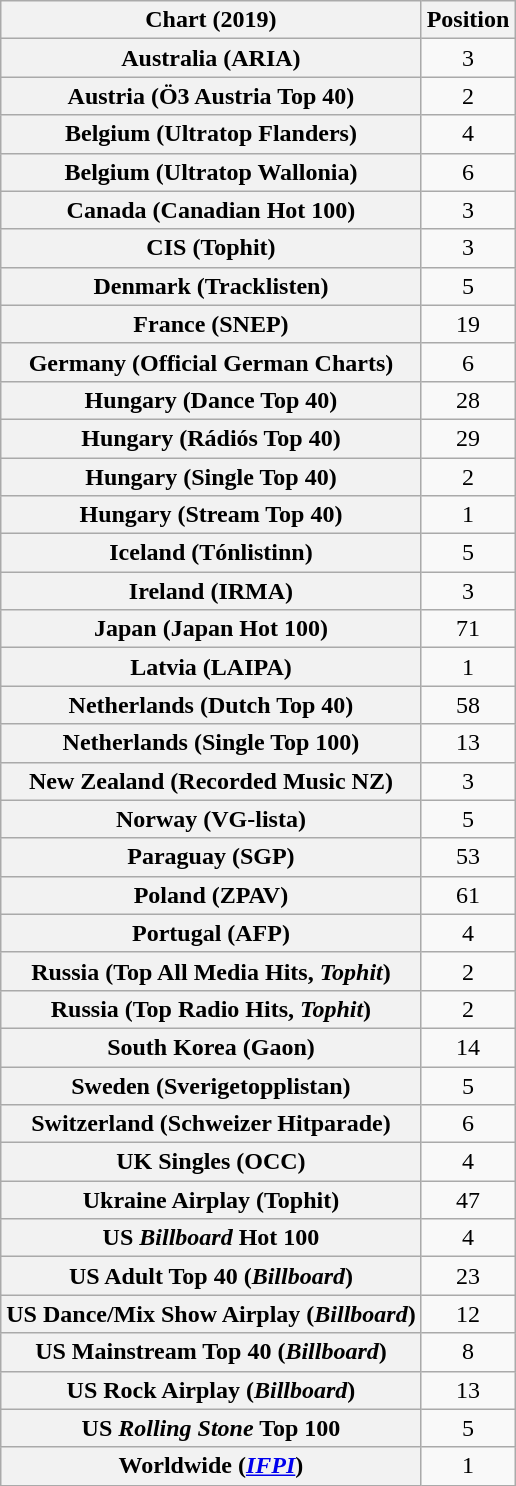<table class="wikitable sortable plainrowheaders" style="text-align:center">
<tr>
<th>Chart (2019)</th>
<th>Position</th>
</tr>
<tr>
<th scope="row">Australia (ARIA)</th>
<td>3</td>
</tr>
<tr>
<th scope="row">Austria (Ö3 Austria Top 40)</th>
<td>2</td>
</tr>
<tr>
<th scope="row">Belgium (Ultratop Flanders)</th>
<td>4</td>
</tr>
<tr>
<th scope="row">Belgium (Ultratop Wallonia)</th>
<td>6</td>
</tr>
<tr>
<th scope="row">Canada (Canadian Hot 100)</th>
<td>3</td>
</tr>
<tr>
<th scope="row">CIS (Tophit)</th>
<td>3</td>
</tr>
<tr>
<th scope="row">Denmark (Tracklisten)</th>
<td>5</td>
</tr>
<tr>
<th scope="row">France (SNEP)</th>
<td>19</td>
</tr>
<tr>
<th scope="row">Germany (Official German Charts)</th>
<td>6</td>
</tr>
<tr>
<th scope="row">Hungary (Dance Top 40)</th>
<td>28</td>
</tr>
<tr>
<th scope="row">Hungary (Rádiós Top 40)</th>
<td>29</td>
</tr>
<tr>
<th scope="row">Hungary (Single Top 40)</th>
<td>2</td>
</tr>
<tr>
<th scope="row">Hungary (Stream Top 40)</th>
<td>1</td>
</tr>
<tr>
<th scope="row">Iceland (Tónlistinn)</th>
<td>5</td>
</tr>
<tr>
<th scope="row">Ireland (IRMA)</th>
<td>3</td>
</tr>
<tr>
<th scope="row">Japan (Japan Hot 100)</th>
<td>71</td>
</tr>
<tr>
<th scope="row">Latvia (LAIPA)</th>
<td>1</td>
</tr>
<tr>
<th scope="row">Netherlands (Dutch Top 40)</th>
<td>58</td>
</tr>
<tr>
<th scope="row">Netherlands (Single Top 100)</th>
<td>13</td>
</tr>
<tr>
<th scope="row">New Zealand (Recorded Music NZ)</th>
<td>3</td>
</tr>
<tr>
<th scope="row">Norway (VG-lista)</th>
<td>5</td>
</tr>
<tr>
<th scope="row">Paraguay (SGP)</th>
<td>53</td>
</tr>
<tr>
<th scope="row">Poland (ZPAV)</th>
<td>61</td>
</tr>
<tr>
<th scope="row">Portugal (AFP)</th>
<td>4</td>
</tr>
<tr>
<th scope="row">Russia (Top All Media Hits, <em>Tophit</em>)</th>
<td align=center>2</td>
</tr>
<tr>
<th scope="row">Russia (Top Radio Hits, <em>Tophit</em>)</th>
<td align=center>2</td>
</tr>
<tr>
<th scope="row">South Korea (Gaon)</th>
<td>14</td>
</tr>
<tr>
<th scope="row">Sweden (Sverigetopplistan)</th>
<td>5</td>
</tr>
<tr>
<th scope="row">Switzerland (Schweizer Hitparade)</th>
<td>6</td>
</tr>
<tr>
<th scope="row">UK Singles (OCC)</th>
<td>4</td>
</tr>
<tr>
<th scope="row">Ukraine Airplay (Tophit)</th>
<td>47</td>
</tr>
<tr>
<th scope="row">US <em>Billboard</em> Hot 100</th>
<td>4</td>
</tr>
<tr>
<th scope="row">US Adult Top 40 (<em>Billboard</em>)</th>
<td>23</td>
</tr>
<tr>
<th scope="row">US Dance/Mix Show Airplay (<em>Billboard</em>)</th>
<td>12</td>
</tr>
<tr>
<th scope="row">US Mainstream Top 40 (<em>Billboard</em>)</th>
<td>8</td>
</tr>
<tr>
<th scope="row">US Rock Airplay (<em>Billboard</em>)</th>
<td>13</td>
</tr>
<tr>
<th scope="row">US <em>Rolling Stone</em> Top 100</th>
<td>5</td>
</tr>
<tr>
<th scope="row">Worldwide (<em><a href='#'>IFPI</a></em>)</th>
<td>1</td>
</tr>
</table>
